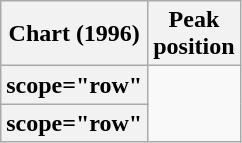<table class="wikitable plainrowheaders sortable">
<tr>
<th scope="col">Chart (1996)</th>
<th scope="col">Peak<br>position</th>
</tr>
<tr>
<th>scope="row" </th>
</tr>
<tr>
<th>scope="row" </th>
</tr>
</table>
